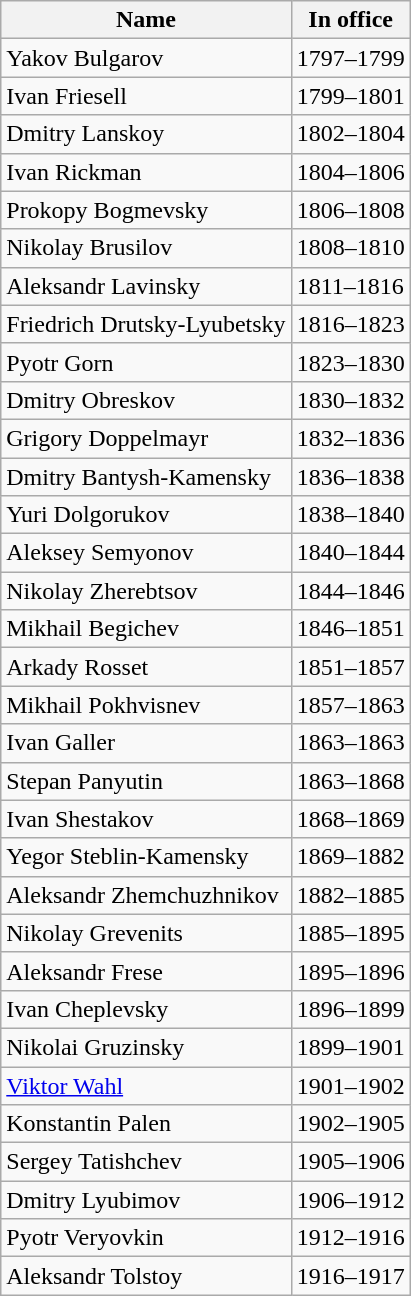<table class="wikitable">
<tr>
<th>Name</th>
<th>In office</th>
</tr>
<tr>
<td>Yakov Bulgarov</td>
<td>1797–1799</td>
</tr>
<tr>
<td>Ivan Friesell</td>
<td>1799–1801</td>
</tr>
<tr>
<td>Dmitry Lanskoy</td>
<td>1802–1804</td>
</tr>
<tr>
<td>Ivan Rickman</td>
<td>1804–1806</td>
</tr>
<tr>
<td>Prokopy Bogmevsky</td>
<td>1806–1808</td>
</tr>
<tr>
<td>Nikolay Brusilov</td>
<td>1808–1810</td>
</tr>
<tr>
<td>Aleksandr Lavinsky</td>
<td>1811–1816</td>
</tr>
<tr>
<td>Friedrich Drutsky-Lyubetsky</td>
<td>1816–1823</td>
</tr>
<tr>
<td>Pyotr Gorn</td>
<td>1823–1830</td>
</tr>
<tr>
<td>Dmitry Obreskov</td>
<td>1830–1832</td>
</tr>
<tr>
<td>Grigory Doppelmayr</td>
<td>1832–1836</td>
</tr>
<tr>
<td>Dmitry Bantysh-Kamensky</td>
<td>1836–1838</td>
</tr>
<tr>
<td>Yuri Dolgorukov</td>
<td>1838–1840</td>
</tr>
<tr>
<td>Aleksey Semyonov</td>
<td>1840–1844</td>
</tr>
<tr>
<td>Nikolay Zherebtsov</td>
<td>1844–1846</td>
</tr>
<tr>
<td>Mikhail Begichev</td>
<td>1846–1851</td>
</tr>
<tr>
<td>Arkady Rosset</td>
<td>1851–1857</td>
</tr>
<tr>
<td>Mikhail Pokhvisnev</td>
<td>1857–1863</td>
</tr>
<tr>
<td>Ivan Galler</td>
<td>1863–1863</td>
</tr>
<tr>
<td>Stepan Panyutin</td>
<td>1863–1868</td>
</tr>
<tr>
<td>Ivan Shestakov</td>
<td>1868–1869</td>
</tr>
<tr>
<td>Yegor Steblin-Kamensky</td>
<td>1869–1882</td>
</tr>
<tr>
<td>Aleksandr Zhemchuzhnikov</td>
<td>1882–1885</td>
</tr>
<tr>
<td>Nikolay Grevenits</td>
<td>1885–1895</td>
</tr>
<tr>
<td>Aleksandr Frese</td>
<td>1895–1896</td>
</tr>
<tr>
<td>Ivan Cheplevsky</td>
<td>1896–1899</td>
</tr>
<tr>
<td>Nikolai Gruzinsky</td>
<td>1899–1901</td>
</tr>
<tr>
<td><a href='#'>Viktor Wahl</a></td>
<td>1901–1902</td>
</tr>
<tr>
<td>Konstantin Palen</td>
<td>1902–1905</td>
</tr>
<tr>
<td>Sergey Tatishchev</td>
<td>1905–1906</td>
</tr>
<tr>
<td>Dmitry Lyubimov</td>
<td>1906–1912</td>
</tr>
<tr>
<td>Pyotr Veryovkin</td>
<td>1912–1916</td>
</tr>
<tr>
<td>Aleksandr Tolstoy</td>
<td>1916–1917</td>
</tr>
</table>
